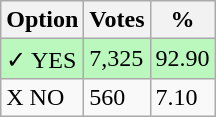<table class="wikitable">
<tr>
<th>Option</th>
<th>Votes</th>
<th>%</th>
</tr>
<tr>
<td style=background:#bbf8be>✓ YES</td>
<td style=background:#bbf8be>7,325</td>
<td style=background:#bbf8be>92.90</td>
</tr>
<tr>
<td>X NO</td>
<td>560</td>
<td>7.10</td>
</tr>
</table>
